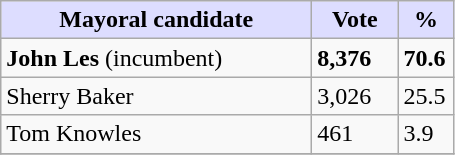<table class="wikitable">
<tr>
<th style="background:#ddf;" width="200px">Mayoral candidate</th>
<th style="background:#ddf;" width="50px">Vote</th>
<th style="background:#ddf;" width="30px">%</th>
</tr>
<tr>
<td><strong>John Les</strong> (incumbent)</td>
<td><strong>8,376</strong></td>
<td><strong>70.6</strong></td>
</tr>
<tr>
<td>Sherry Baker</td>
<td>3,026</td>
<td>25.5</td>
</tr>
<tr>
<td>Tom Knowles</td>
<td>461</td>
<td>3.9</td>
</tr>
<tr>
</tr>
</table>
